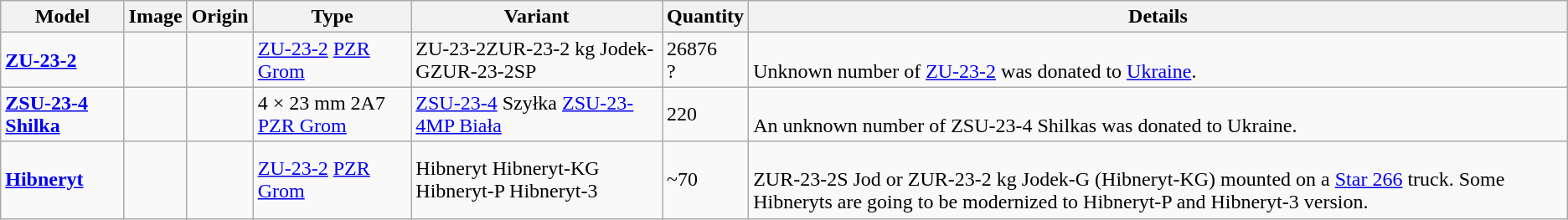<table class="wikitable">
<tr>
<th>Model</th>
<th>Image</th>
<th>Origin</th>
<th>Type</th>
<th>Variant</th>
<th>Quantity</th>
<th>Details</th>
</tr>
<tr>
<td><strong><a href='#'>ZU-23-2</a></strong></td>
<td></td>
<td><small></small><br><small></small></td>
<td><a href='#'>ZU-23-2</a>  	<a href='#'>PZR Grom</a></td>
<td>ZU-23-2ZUR-23-2 kg Jodek-GZUR-23-2SP</td>
<td>26876<br>?</td>
<td><br>Unknown number of <a href='#'>ZU-23-2</a> was donated to <a href='#'>Ukraine</a>.</td>
</tr>
<tr>
<td><strong><a href='#'>ZSU-23-4 Shilka</a></strong></td>
<td></td>
<td><small></small><br><small></small></td>
<td>4 × 23 mm 2A7      <a href='#'>PZR Grom</a></td>
<td><a href='#'>ZSU-23-4</a> Szyłka <a href='#'>ZSU-23-4MP Biała</a></td>
<td>220</td>
<td><br>An unknown number of ZSU-23-4 Shilkas was donated to Ukraine.</td>
</tr>
<tr>
<td><strong><a href='#'>Hibneryt</a></strong></td>
<td></td>
<td><small></small></td>
<td><a href='#'>ZU-23-2</a>         <a href='#'>PZR Grom</a></td>
<td>Hibneryt Hibneryt-KG Hibneryt-P Hibneryt-3</td>
<td>~70</td>
<td><br>ZUR-23-2S Jod or ZUR-23-2 kg Jodek-G (Hibneryt-KG) mounted on a <a href='#'>Star 266</a> truck.
Some Hibneryts are going to be modernized to Hibneryt-P and Hibneryt-3 version.</td>
</tr>
</table>
